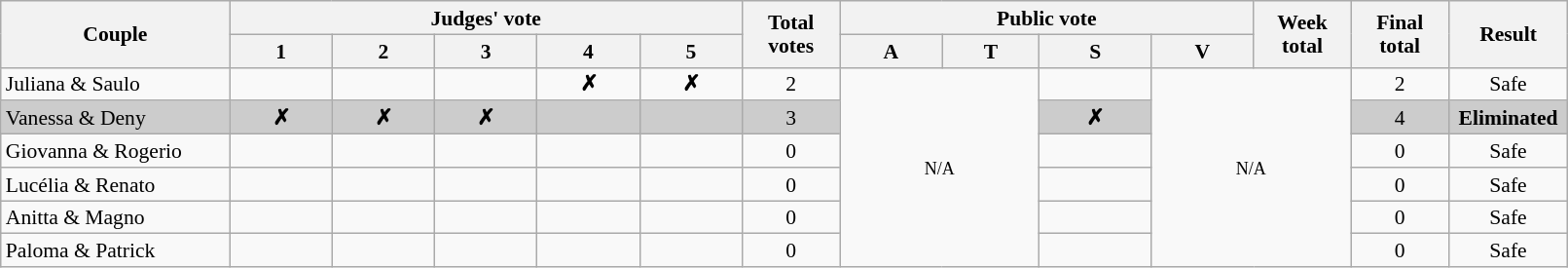<table class="wikitable" style="font-size:90%; line-height:16px; text-align:center" width="85%">
<tr>
<th rowspan=2 width=150>Couple</th>
<th colspan=5 width=185>Judges' vote</th>
<th rowspan=2 width=060>Total votes</th>
<th colspan=4 width=148>Public vote</th>
<th rowspan=2 width=060>Week total</th>
<th rowspan=2 width=060>Final total</th>
<th rowspan=2 width=075>Result</th>
</tr>
<tr>
<th>1</th>
<th>2</th>
<th>3</th>
<th>4</th>
<th>5</th>
<th>A</th>
<th>T</th>
<th>S</th>
<th>V</th>
</tr>
<tr>
<td align="left">Juliana & Saulo</td>
<td></td>
<td></td>
<td></td>
<td><strong>✗</strong></td>
<td><strong>✗</strong></td>
<td>2</td>
<td rowspan=6 colspan=2><small>N/A</small></td>
<td></td>
<td rowspan=6 colspan=2><small>N/A</small></td>
<td>2</td>
<td>Safe</td>
</tr>
<tr bgcolor="CCCCCC">
<td align="left">Vanessa & Deny</td>
<td><strong>✗</strong></td>
<td><strong>✗</strong></td>
<td><strong>✗</strong></td>
<td></td>
<td></td>
<td>3</td>
<td><strong>✗</strong></td>
<td>4</td>
<td><strong>Eliminated</strong></td>
</tr>
<tr>
<td align="left">Giovanna & Rogerio</td>
<td></td>
<td></td>
<td></td>
<td></td>
<td></td>
<td>0</td>
<td></td>
<td>0</td>
<td>Safe</td>
</tr>
<tr>
<td align="left">Lucélia & Renato</td>
<td></td>
<td></td>
<td></td>
<td></td>
<td></td>
<td>0</td>
<td></td>
<td>0</td>
<td>Safe</td>
</tr>
<tr>
<td align="left">Anitta & Magno</td>
<td></td>
<td></td>
<td></td>
<td></td>
<td></td>
<td>0</td>
<td></td>
<td>0</td>
<td>Safe</td>
</tr>
<tr>
<td align="left">Paloma & Patrick</td>
<td></td>
<td></td>
<td></td>
<td></td>
<td></td>
<td>0</td>
<td></td>
<td>0</td>
<td>Safe</td>
</tr>
</table>
